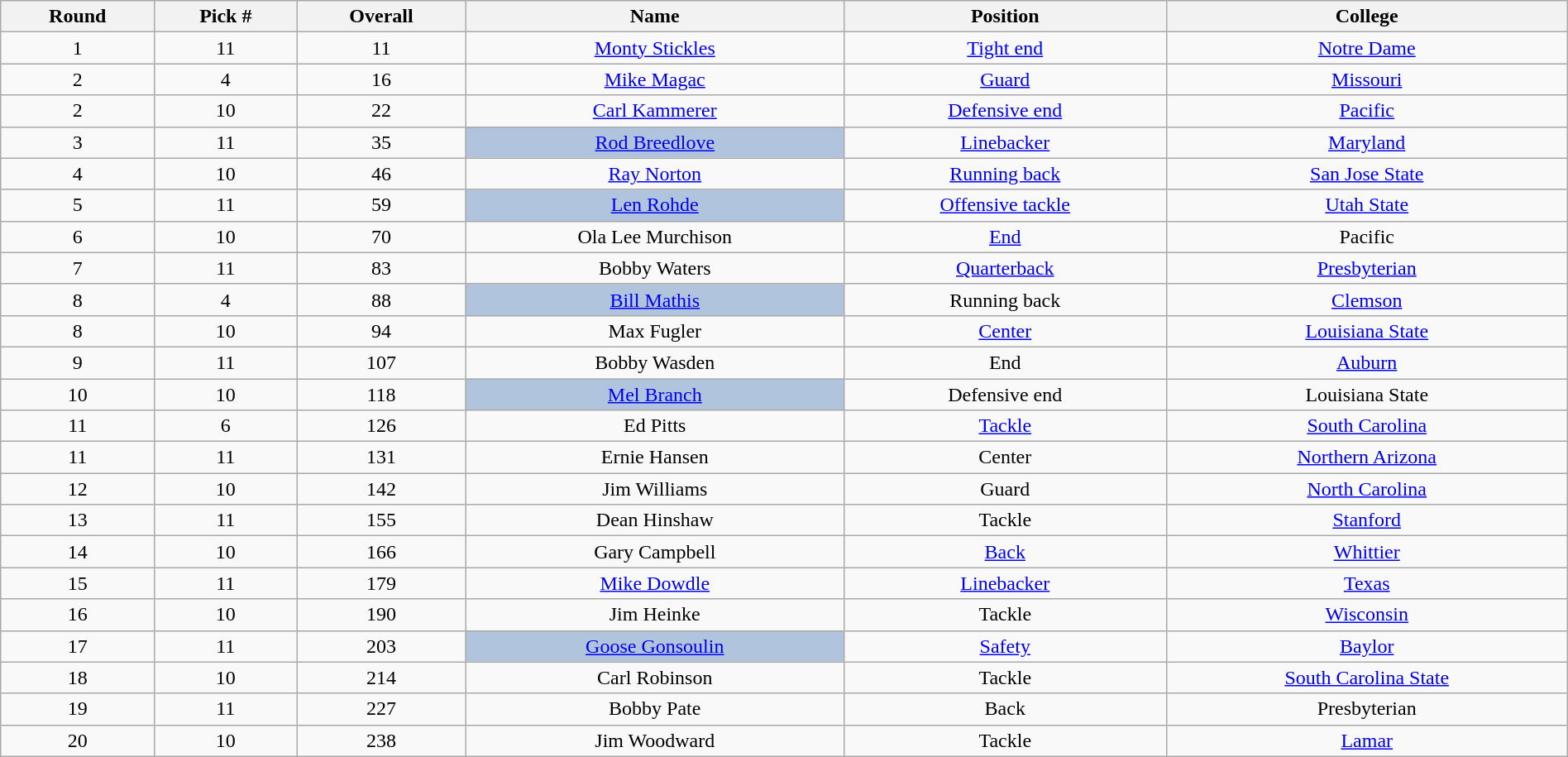<table class="wikitable sortable sortable" style="width: 100%; text-align:center">
<tr>
<th>Round</th>
<th>Pick #</th>
<th>Overall</th>
<th>Name</th>
<th>Position</th>
<th>College</th>
</tr>
<tr>
<td>1</td>
<td>11</td>
<td>11</td>
<td><a href='#'>Monty Stickles</a></td>
<td><a href='#'>Tight end</a></td>
<td><a href='#'>Notre Dame</a></td>
</tr>
<tr>
<td>2</td>
<td>4</td>
<td>16</td>
<td><a href='#'>Mike Magac</a></td>
<td><a href='#'>Guard</a></td>
<td><a href='#'>Missouri</a></td>
</tr>
<tr>
<td>2</td>
<td>10</td>
<td>22</td>
<td><a href='#'>Carl Kammerer</a></td>
<td><a href='#'>Defensive end</a></td>
<td><a href='#'>Pacific</a></td>
</tr>
<tr>
<td>3</td>
<td>11</td>
<td>35</td>
<td bgcolor=lightsteelblue><a href='#'>Rod Breedlove</a></td>
<td><a href='#'>Linebacker</a></td>
<td><a href='#'>Maryland</a></td>
</tr>
<tr>
<td>4</td>
<td>10</td>
<td>46</td>
<td><a href='#'>Ray Norton</a></td>
<td><a href='#'>Running back</a></td>
<td><a href='#'>San Jose State</a></td>
</tr>
<tr>
<td>5</td>
<td>11</td>
<td>59</td>
<td bgcolor=lightsteelblue><a href='#'>Len Rohde</a></td>
<td><a href='#'>Offensive tackle</a></td>
<td><a href='#'>Utah State</a></td>
</tr>
<tr>
<td>6</td>
<td>10</td>
<td>70</td>
<td>Ola Lee Murchison</td>
<td><a href='#'>End</a></td>
<td>Pacific</td>
</tr>
<tr>
<td>7</td>
<td>11</td>
<td>83</td>
<td>Bobby Waters</td>
<td><a href='#'>Quarterback</a></td>
<td><a href='#'>Presbyterian</a></td>
</tr>
<tr>
<td>8</td>
<td>4</td>
<td>88</td>
<td bgcolor=lightsteelblue><a href='#'>Bill Mathis</a></td>
<td>Running back</td>
<td><a href='#'>Clemson</a></td>
</tr>
<tr>
<td>8</td>
<td>10</td>
<td>94</td>
<td>Max Fugler</td>
<td><a href='#'>Center</a></td>
<td><a href='#'>Louisiana State</a></td>
</tr>
<tr>
<td>9</td>
<td>11</td>
<td>107</td>
<td>Bobby Wasden</td>
<td>End</td>
<td><a href='#'>Auburn</a></td>
</tr>
<tr>
<td>10</td>
<td>10</td>
<td>118</td>
<td bgcolor=lightsteelblue><a href='#'>Mel Branch</a></td>
<td>Defensive end</td>
<td>Louisiana State</td>
</tr>
<tr>
<td>11</td>
<td>6</td>
<td>126</td>
<td>Ed Pitts</td>
<td><a href='#'>Tackle</a></td>
<td><a href='#'>South Carolina</a></td>
</tr>
<tr>
<td>11</td>
<td>11</td>
<td>131</td>
<td>Ernie Hansen</td>
<td>Center</td>
<td><a href='#'>Northern Arizona</a></td>
</tr>
<tr>
<td>12</td>
<td>10</td>
<td>142</td>
<td>Jim Williams</td>
<td>Guard</td>
<td><a href='#'>North Carolina</a></td>
</tr>
<tr>
<td>13</td>
<td>11</td>
<td>155</td>
<td>Dean Hinshaw</td>
<td>Tackle</td>
<td><a href='#'>Stanford</a></td>
</tr>
<tr>
<td>14</td>
<td>10</td>
<td>166</td>
<td>Gary Campbell</td>
<td><a href='#'>Back</a></td>
<td><a href='#'>Whittier</a></td>
</tr>
<tr>
<td>15</td>
<td>11</td>
<td>179</td>
<td><a href='#'>Mike Dowdle</a></td>
<td><a href='#'>Linebacker</a></td>
<td><a href='#'>Texas</a></td>
</tr>
<tr>
<td>16</td>
<td>10</td>
<td>190</td>
<td>Jim Heinke</td>
<td>Tackle</td>
<td><a href='#'>Wisconsin</a></td>
</tr>
<tr>
<td>17</td>
<td>11</td>
<td>203</td>
<td bgcolor=lightsteelblue><a href='#'>Goose Gonsoulin</a></td>
<td><a href='#'>Safety</a></td>
<td><a href='#'>Baylor</a></td>
</tr>
<tr>
<td>18</td>
<td>10</td>
<td>214</td>
<td>Carl Robinson</td>
<td>Tackle</td>
<td><a href='#'>South Carolina State</a></td>
</tr>
<tr>
<td>19</td>
<td>11</td>
<td>227</td>
<td>Bobby Pate</td>
<td>Back</td>
<td>Presbyterian</td>
</tr>
<tr>
<td>20</td>
<td>10</td>
<td>238</td>
<td>Jim Woodward</td>
<td>Tackle</td>
<td><a href='#'>Lamar</a></td>
</tr>
</table>
